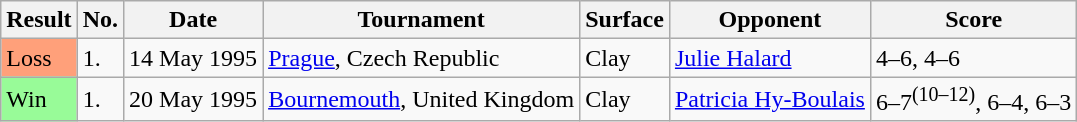<table class="sortable wikitable">
<tr>
<th>Result</th>
<th>No.</th>
<th>Date</th>
<th>Tournament</th>
<th>Surface</th>
<th>Opponent</th>
<th>Score</th>
</tr>
<tr>
<td style="background:#ffa07a;">Loss</td>
<td>1.</td>
<td>14 May 1995</td>
<td><a href='#'>Prague</a>, Czech Republic</td>
<td>Clay</td>
<td> <a href='#'>Julie Halard</a></td>
<td>4–6, 4–6</td>
</tr>
<tr>
<td style="background:#98fb98;">Win</td>
<td>1.</td>
<td>20 May 1995</td>
<td><a href='#'>Bournemouth</a>, United Kingdom</td>
<td>Clay</td>
<td> <a href='#'>Patricia Hy-Boulais</a></td>
<td>6–7<sup>(10–12)</sup>, 6–4, 6–3</td>
</tr>
</table>
